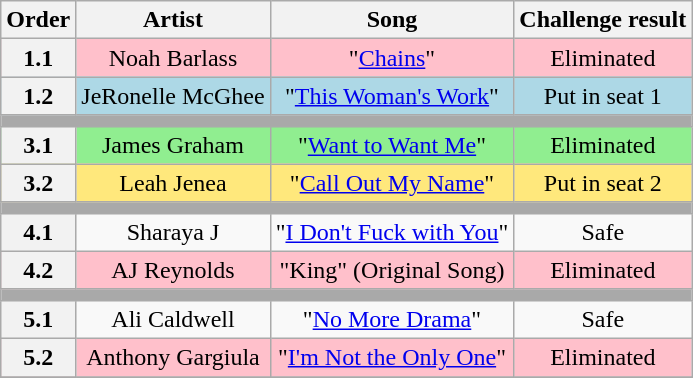<table class="wikitable plainrowheaders" style="text-align: center;">
<tr>
<th>Order</th>
<th>Artist</th>
<th>Song</th>
<th>Challenge result</th>
</tr>
<tr style="background:pink;">
<th>1.1</th>
<td>Noah Barlass</td>
<td>"<a href='#'>Chains</a>"</td>
<td>Eliminated</td>
</tr>
<tr style="background:lightblue;">
<th>1.2</th>
<td>JeRonelle McGhee</td>
<td>"<a href='#'>This Woman's Work</a>"</td>
<td>Put in seat 1</td>
</tr>
<tr>
<td colspan="4" style="background:darkgrey"></td>
</tr>
<tr style="background:lightgreen;">
<th>3.1</th>
<td>James Graham</td>
<td>"<a href='#'>Want to Want Me</a>"</td>
<td>Eliminated</td>
</tr>
<tr style="background:#FFE87C;">
<th>3.2</th>
<td>Leah Jenea</td>
<td>"<a href='#'>Call Out My Name</a>"</td>
<td>Put in seat 2</td>
</tr>
<tr>
<td colspan="4" style="background:darkgrey"></td>
</tr>
<tr ">
<th>4.1</th>
<td>Sharaya J</td>
<td>"<a href='#'>I Don't Fuck with You</a>"</td>
<td>Safe</td>
</tr>
<tr bgcolor=pink>
<th>4.2</th>
<td>AJ Reynolds</td>
<td>"King" (Original Song)</td>
<td>Eliminated</td>
</tr>
<tr>
<td colspan="4" style="background:darkgrey"></td>
</tr>
<tr>
<th>5.1</th>
<td>Ali Caldwell</td>
<td>"<a href='#'>No More Drama</a>"</td>
<td>Safe</td>
</tr>
<tr style="background:pink;">
<th>5.2</th>
<td>Anthony Gargiula</td>
<td>"<a href='#'>I'm Not the Only One</a>"</td>
<td>Eliminated</td>
</tr>
<tr>
</tr>
</table>
